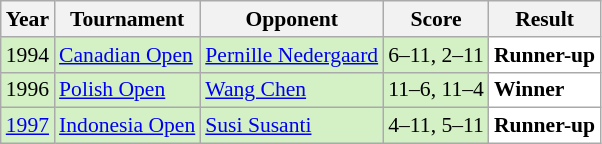<table class="sortable wikitable" style="font-size: 90%;">
<tr>
<th>Year</th>
<th>Tournament</th>
<th>Opponent</th>
<th>Score</th>
<th>Result</th>
</tr>
<tr style="background:#D4F1C5">
<td align="center">1994</td>
<td align="left"><a href='#'>Canadian Open</a></td>
<td align="left"> <a href='#'>Pernille Nedergaard</a></td>
<td align="left">6–11, 2–11</td>
<td style="text-align:left; background:white"> <strong>Runner-up</strong></td>
</tr>
<tr style="background:#D4F1C5">
<td align="center">1996</td>
<td align="left"><a href='#'>Polish Open</a></td>
<td align="left"> <a href='#'>Wang Chen</a></td>
<td align="left">11–6, 11–4</td>
<td style="text-align:left; background:white"> <strong>Winner</strong></td>
</tr>
<tr style="background:#D4F1C5">
<td align="center"><a href='#'>1997</a></td>
<td align="left"><a href='#'>Indonesia Open</a></td>
<td align="left"> <a href='#'>Susi Susanti</a></td>
<td align="left">4–11, 5–11</td>
<td style="text-align:left; background:white"> <strong>Runner-up</strong></td>
</tr>
</table>
